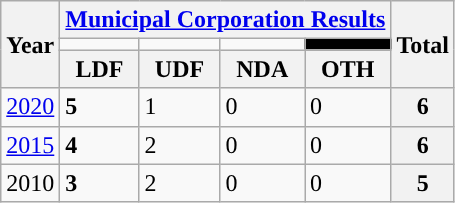<table class="wikitable">
<tr>
<th rowspan="3">Year</th>
<th colspan="4"><a href='#'>Municipal Corporation Results</a></th>
<th rowspan="3">Total</th>
</tr>
<tr>
<td style="background:"></td>
<td style="background:"></td>
<td style="background:"></td>
<td style="background:black"></td>
</tr>
<tr>
<th>LDF</th>
<th>UDF</th>
<th>NDA</th>
<th>OTH</th>
</tr>
<tr>
<td><a href='#'>2020</a></td>
<td><strong>5</strong></td>
<td>1</td>
<td>0</td>
<td>0</td>
<th>6</th>
</tr>
<tr>
<td><a href='#'>2015</a></td>
<td><strong>4</strong></td>
<td>2</td>
<td>0</td>
<td>0</td>
<th>6</th>
</tr>
<tr>
<td>2010</td>
<td><strong>3</strong></td>
<td>2</td>
<td>0</td>
<td>0</td>
<th>5</th>
</tr>
</table>
